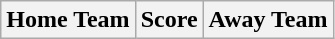<table class="wikitable" style="text-align: center">
<tr>
<th>Home Team</th>
<th>Score</th>
<th>Away Team<br>












</th>
</tr>
</table>
